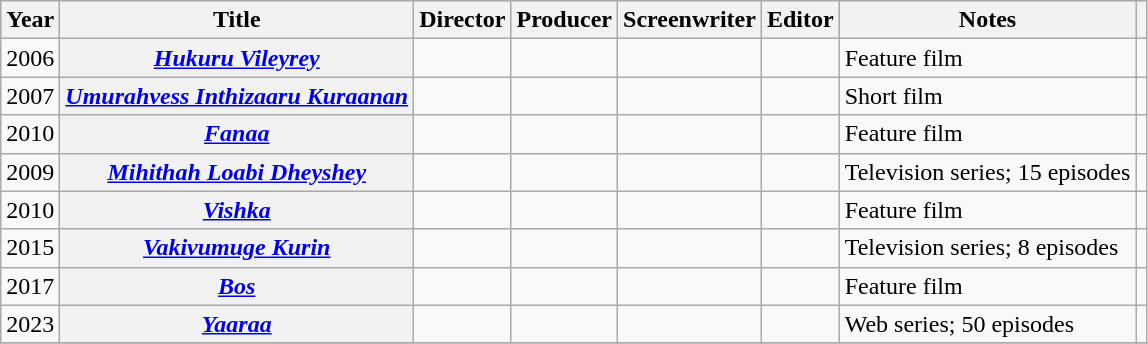<table class="wikitable sortable plainrowheaders">
<tr style="background:#ccc; text-align:center;">
<th scope="col">Year</th>
<th scope="col">Title</th>
<th scope="col">Director</th>
<th scope="col">Producer</th>
<th scope="col">Screenwriter</th>
<th scope="col">Editor</th>
<th scope="col">Notes</th>
<th scope="col" class="unsortable"></th>
</tr>
<tr>
<td>2006</td>
<th scope="row"><em><a href='#'>Hukuru Vileyrey</a></em></th>
<td></td>
<td></td>
<td></td>
<td></td>
<td>Feature film</td>
<td style="text-align: center;"></td>
</tr>
<tr>
<td>2007</td>
<th scope="row"><em><a href='#'>Umurahvess Inthizaaru Kuraanan</a></em></th>
<td></td>
<td></td>
<td></td>
<td></td>
<td>Short film</td>
<td style="text-align: center;"></td>
</tr>
<tr>
<td>2010</td>
<th scope="row"><em><a href='#'>Fanaa</a></em></th>
<td></td>
<td></td>
<td></td>
<td></td>
<td>Feature film</td>
<td style="text-align: center;"></td>
</tr>
<tr>
<td>2009</td>
<th scope="row"><em><a href='#'>Mihithah Loabi Dheyshey</a></em></th>
<td></td>
<td></td>
<td></td>
<td></td>
<td>Television series; 15 episodes</td>
<td style="text-align: center;"></td>
</tr>
<tr>
<td>2010</td>
<th scope="row"><em><a href='#'>Vishka</a></em></th>
<td></td>
<td></td>
<td></td>
<td></td>
<td>Feature film</td>
<td style="text-align: center;"></td>
</tr>
<tr>
<td>2015</td>
<th scope="row"><em><a href='#'>Vakivumuge Kurin</a></em></th>
<td></td>
<td></td>
<td></td>
<td></td>
<td>Television series; 8 episodes</td>
<td style="text-align: center;"></td>
</tr>
<tr>
<td>2017</td>
<th scope="row"><em><a href='#'>Bos</a></em></th>
<td></td>
<td></td>
<td></td>
<td></td>
<td>Feature film</td>
<td style="text-align: center;"></td>
</tr>
<tr>
<td>2023</td>
<th scope="row"><em><a href='#'>Yaaraa</a></em></th>
<td></td>
<td></td>
<td></td>
<td></td>
<td>Web series; 50 episodes</td>
<td style="text-align: center;"></td>
</tr>
<tr>
</tr>
</table>
